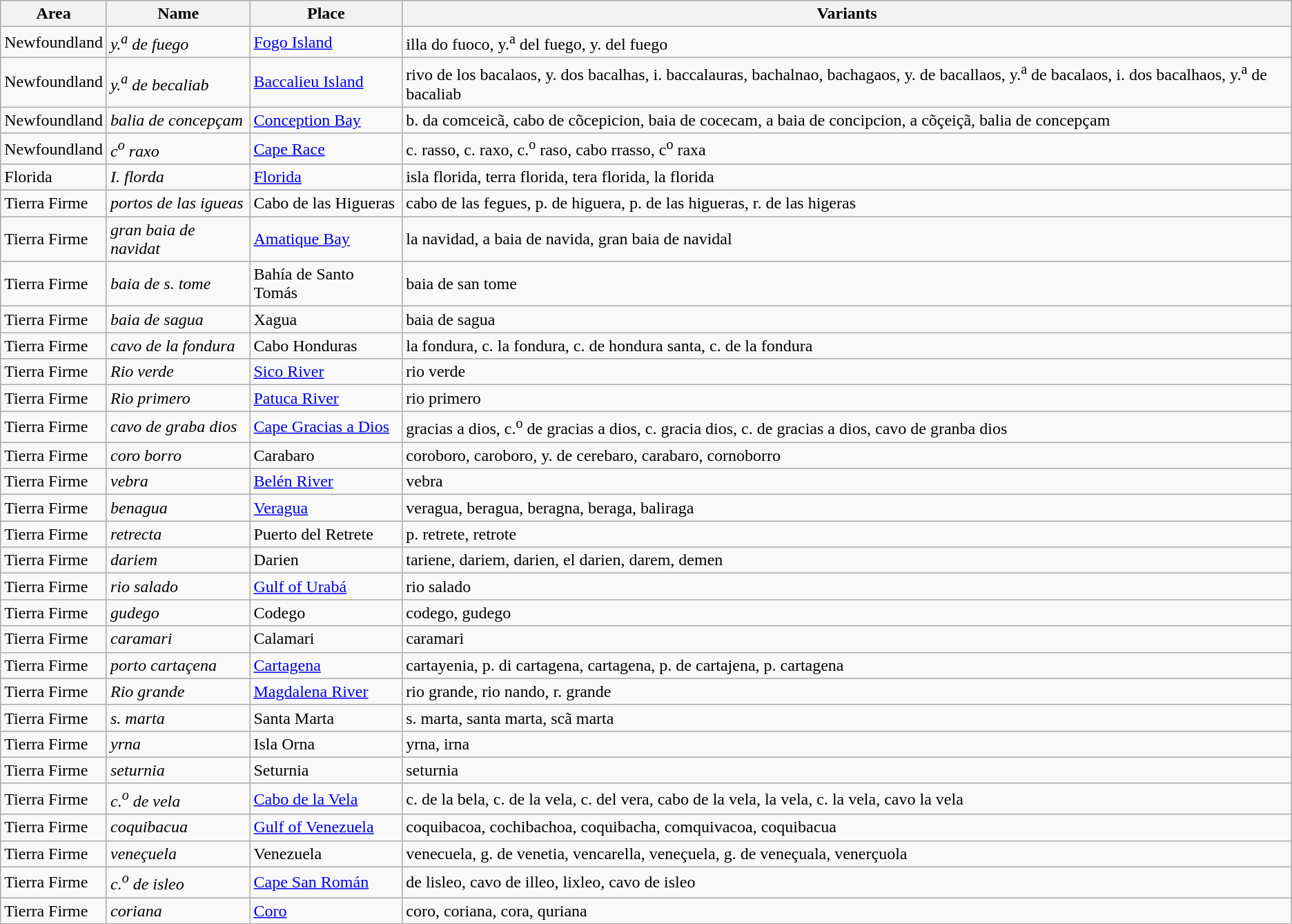<table class="wikitable static-row-numbers">
<tr>
<th>Area</th>
<th>Name</th>
<th>Place</th>
<th>Variants</th>
</tr>
<tr>
<td>Newfoundland</td>
<td><em>y.<sup>a</sup> de fuego</em></td>
<td><a href='#'>Fogo Island</a></td>
<td>illa do fuoco, y.<sup>a</sup> del fuego, y. del fuego</td>
</tr>
<tr>
<td>Newfoundland</td>
<td><em>y.<sup>a</sup> de becaliab</em></td>
<td><a href='#'>Baccalieu Island</a></td>
<td>rivo de los bacalaos, y. dos bacalhas, i. baccalauras, bachalnao, bachagaos, y. de bacallaos, y.<sup>a</sup> de bacalaos, i. dos bacalhaos, y.<sup>a</sup> de bacaliab</td>
</tr>
<tr>
<td>Newfoundland</td>
<td><em>balia de concepçam</em></td>
<td><a href='#'>Conception Bay</a></td>
<td>b. da comceicã, cabo de cõcepicion, baia de cocecam, a baia de concipcion, a cõçeiçã, balia de concepçam</td>
</tr>
<tr>
<td>Newfoundland</td>
<td><em>c<sup>o</sup> raxo</em></td>
<td><a href='#'>Cape Race</a></td>
<td>c. rasso, c. raxo, c.<sup>o</sup> raso, cabo rrasso, c<sup>o</sup> raxa</td>
</tr>
<tr>
<td>Florida</td>
<td><em>I. florda</em></td>
<td><a href='#'>Florida</a></td>
<td>isla florida, terra florida, tera florida, la florida</td>
</tr>
<tr>
<td>Tierra Firme</td>
<td><em>portos de las igueas</em></td>
<td>Cabo de las Higueras</td>
<td>cabo de las fegues, p. de higuera, p. de las higueras, r. de las higeras</td>
</tr>
<tr>
<td>Tierra Firme</td>
<td><em>gran baia de navidat</em></td>
<td><a href='#'>Amatique Bay</a></td>
<td>la navidad, a baia de navida, gran baia de navidal</td>
</tr>
<tr>
<td>Tierra Firme</td>
<td><em>baia de s. tome</em></td>
<td>Bahía de Santo Tomás</td>
<td>baia de san tome</td>
</tr>
<tr>
<td>Tierra Firme</td>
<td><em>baia de sagua</em></td>
<td>Xagua</td>
<td>baia de sagua</td>
</tr>
<tr>
<td>Tierra Firme</td>
<td><em>cavo de la fondura</em></td>
<td>Cabo Honduras</td>
<td>la fondura, c. la fondura, c. de hondura santa, c. de la fondura</td>
</tr>
<tr>
<td>Tierra Firme</td>
<td><em>Rio verde</em></td>
<td><a href='#'>Sico River</a></td>
<td>rio verde</td>
</tr>
<tr>
<td>Tierra Firme</td>
<td><em>Rio primero</em></td>
<td><a href='#'>Patuca River</a></td>
<td>rio primero</td>
</tr>
<tr>
<td>Tierra Firme</td>
<td><em>cavo de graba dios</em></td>
<td><a href='#'>Cape Gracias a Dios</a></td>
<td>gracias a dios, c.<sup>o</sup> de gracias a dios, c. gracia dios, c. de gracias a dios, cavo de granba dios</td>
</tr>
<tr>
<td>Tierra Firme</td>
<td><em>coro borro</em></td>
<td>Carabaro</td>
<td>coroboro, caroboro, y. de cerebaro, carabaro, cornoborro</td>
</tr>
<tr>
<td>Tierra Firme</td>
<td><em>vebra</em></td>
<td><a href='#'>Belén River</a></td>
<td>vebra</td>
</tr>
<tr>
<td>Tierra Firme</td>
<td><em>benagua</em></td>
<td><a href='#'>Veragua</a></td>
<td>veragua, beragua, beragna, beraga, baliraga</td>
</tr>
<tr>
<td>Tierra Firme</td>
<td><em>retrecta</em></td>
<td>Puerto del Retrete</td>
<td>p. retrete, retrote</td>
</tr>
<tr>
<td>Tierra Firme</td>
<td><em>dariem</em></td>
<td>Darien</td>
<td>tariene, dariem, darien, el darien, darem, demen</td>
</tr>
<tr>
<td>Tierra Firme</td>
<td><em>rio salado</em></td>
<td><a href='#'>Gulf of Urabá</a></td>
<td>rio salado</td>
</tr>
<tr>
<td>Tierra Firme</td>
<td><em>gudego</em></td>
<td>Codego</td>
<td>codego, gudego</td>
</tr>
<tr>
<td>Tierra Firme</td>
<td><em>caramari</em></td>
<td>Calamari</td>
<td>caramari</td>
</tr>
<tr>
<td>Tierra Firme</td>
<td><em>porto cartaçena</em></td>
<td><a href='#'>Cartagena</a></td>
<td>cartayenia, p. di cartagena, cartagena, p. de cartajena, p. cartagena</td>
</tr>
<tr>
<td>Tierra Firme</td>
<td><em>Rio grande</em></td>
<td><a href='#'>Magdalena River</a></td>
<td>rio grande, rio nando, r. grande</td>
</tr>
<tr>
<td>Tierra Firme</td>
<td><em>s. marta</em></td>
<td>Santa Marta</td>
<td>s. marta, santa marta, scã marta</td>
</tr>
<tr>
<td>Tierra Firme</td>
<td><em>yrna</em></td>
<td>Isla Orna</td>
<td>yrna, irna</td>
</tr>
<tr>
<td>Tierra Firme</td>
<td><em>seturnia</em></td>
<td>Seturnia</td>
<td>seturnia</td>
</tr>
<tr>
<td>Tierra Firme</td>
<td><em>c.<sup>o</sup> de vela</em></td>
<td><a href='#'>Cabo de la Vela</a></td>
<td>c. de la bela, c. de la vela, c. del vera, cabo de la vela, la vela, c. la vela, cavo la vela</td>
</tr>
<tr>
<td>Tierra Firme</td>
<td><em>coquibacua</em></td>
<td><a href='#'>Gulf of Venezuela</a></td>
<td>coquibacoa, cochibachoa, coquibacha, comquivacoa, coquibacua</td>
</tr>
<tr>
<td>Tierra Firme</td>
<td><em>veneçuela</em></td>
<td>Venezuela</td>
<td>venecuela, g. de venetia, vencarella, veneçuela, g. de veneçuala, venerçuola</td>
</tr>
<tr>
<td>Tierra Firme</td>
<td><em>c.<sup>o</sup> de isleo</em></td>
<td><a href='#'>Cape San Román</a></td>
<td>de lisleo, cavo de illeo, lixleo, cavo de isleo</td>
</tr>
<tr>
<td>Tierra Firme</td>
<td><em>coriana</em></td>
<td><a href='#'>Coro</a></td>
<td>coro, coriana, cora, quriana</td>
</tr>
</table>
